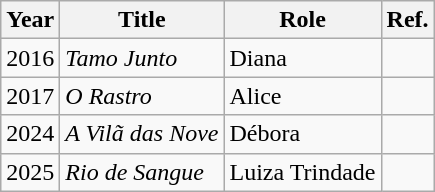<table class="wikitable">
<tr>
<th>Year</th>
<th>Title</th>
<th>Role</th>
<th>Ref.</th>
</tr>
<tr>
<td>2016</td>
<td><em>Tamo Junto</em></td>
<td>Diana</td>
<td></td>
</tr>
<tr>
<td>2017</td>
<td><em>O Rastro</em></td>
<td>Alice</td>
<td></td>
</tr>
<tr>
<td>2024</td>
<td><em>A Vilã das Nove</em></td>
<td>Débora</td>
<td></td>
</tr>
<tr>
<td>2025</td>
<td><em>Rio de Sangue</em></td>
<td>Luiza Trindade</td>
<td></td>
</tr>
</table>
